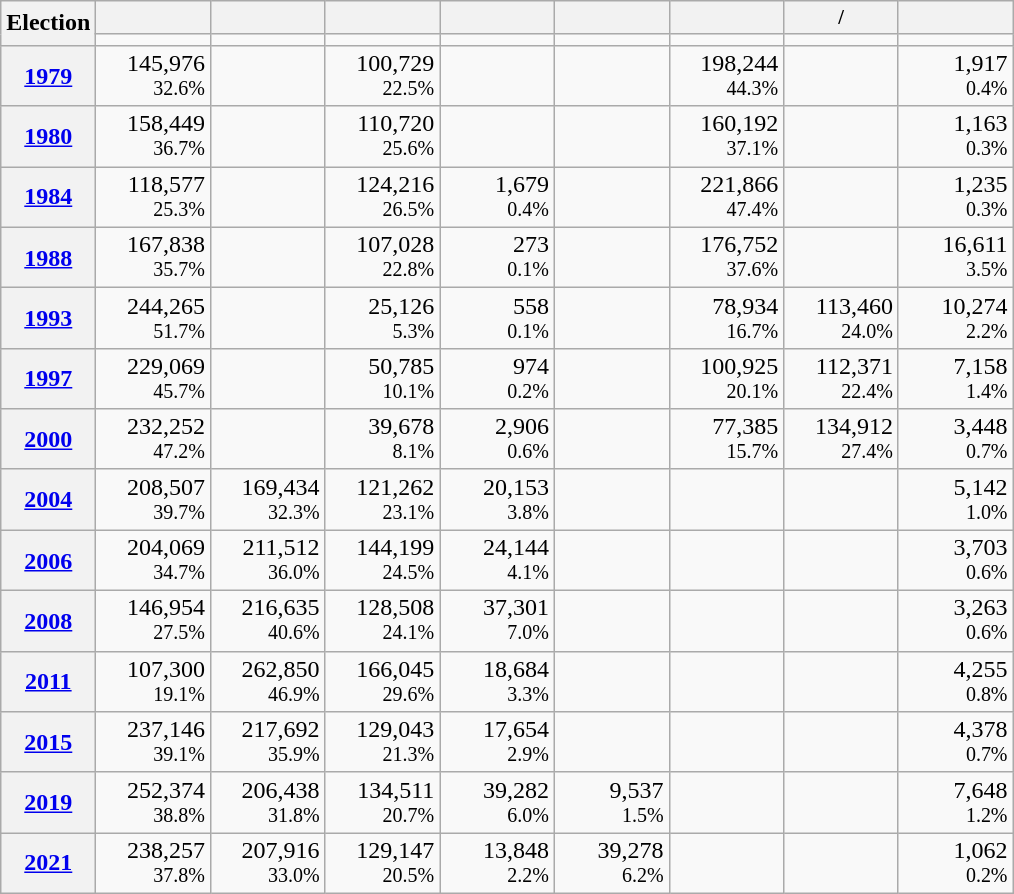<table class="wikitable" style="text-align:right; line-height:16px">
<tr>
<th rowspan="2" width="20">Election</th>
<th width="70" style="font-size:85%"></th>
<th width="70" style="font-size:85%"></th>
<th width="70" style="font-size:85%"></th>
<th width="70" style="font-size:85%"></th>
<th width="70" style="font-size:85%"></th>
<th width="70" style="font-size:85%"></th>
<th width="70" style="font-size:85%"> /<br></th>
<th width="70" style="font-size:85%"></th>
</tr>
<tr>
<td></td>
<td></td>
<td></td>
<td></td>
<td></td>
<td></td>
<td></td>
<td></td>
</tr>
<tr>
<th scope="row"><a href='#'>1979</a></th>
<td>145,976<br><small>32.6%</small></td>
<td></td>
<td>100,729<br><small>22.5%</small></td>
<td></td>
<td></td>
<td>198,244<br><small>44.3%</small></td>
<td></td>
<td>1,917<br><small>0.4%</small></td>
</tr>
<tr>
<th scope="row"><a href='#'>1980</a></th>
<td>158,449<br><small>36.7%</small></td>
<td></td>
<td>110,720<br><small>25.6%</small></td>
<td></td>
<td></td>
<td>160,192<br><small>37.1%</small></td>
<td></td>
<td>1,163<br><small>0.3%</small></td>
</tr>
<tr>
<th scope="row"><a href='#'>1984</a></th>
<td>118,577<br><small>25.3%</small></td>
<td></td>
<td>124,216<br><small>26.5%</small></td>
<td>1,679<br><small>0.4%</small></td>
<td></td>
<td>221,866<br><small>47.4%</small></td>
<td></td>
<td>1,235<br><small>0.3%</small></td>
</tr>
<tr>
<th scope="row"><a href='#'>1988</a></th>
<td>167,838<br><small>35.7%</small></td>
<td></td>
<td>107,028<br><small>22.8%</small></td>
<td>273<br><small>0.1%</small></td>
<td></td>
<td>176,752<br><small>37.6%</small></td>
<td></td>
<td>16,611<br><small>3.5%</small></td>
</tr>
<tr>
<th scope="row"><a href='#'>1993</a></th>
<td>244,265<br><small>51.7%</small></td>
<td></td>
<td>25,126<br><small>5.3%</small></td>
<td>558<br><small>0.1%</small></td>
<td></td>
<td>78,934<br><small>16.7%</small></td>
<td>113,460<br><small>24.0%</small></td>
<td>10,274<br><small>2.2%</small></td>
</tr>
<tr>
<th scope="row"><a href='#'>1997</a></th>
<td>229,069<br><small>45.7%</small></td>
<td></td>
<td>50,785<br><small>10.1%</small></td>
<td>974<br><small>0.2%</small></td>
<td></td>
<td>100,925<br><small>20.1%</small></td>
<td>112,371<br><small>22.4%</small></td>
<td>7,158<br><small>1.4%</small></td>
</tr>
<tr>
<th scope="row"><a href='#'>2000</a></th>
<td>232,252<br><small>47.2%</small></td>
<td></td>
<td>39,678<br><small>8.1%</small></td>
<td>2,906<br><small>0.6%</small></td>
<td></td>
<td>77,385<br><small>15.7%</small></td>
<td>134,912<br><small>27.4%</small></td>
<td>3,448<br><small>0.7%</small></td>
</tr>
<tr>
<th scope="row"><a href='#'>2004</a></th>
<td>208,507<br><small>39.7%</small></td>
<td>169,434<br><small>32.3%</small></td>
<td>121,262<br><small>23.1%</small></td>
<td>20,153<br><small>3.8%</small></td>
<td></td>
<td></td>
<td></td>
<td>5,142<br><small>1.0%</small></td>
</tr>
<tr>
<th scope="row"><a href='#'>2006</a></th>
<td>204,069<br><small>34.7%</small></td>
<td>211,512<br><small>36.0%</small></td>
<td>144,199<br><small>24.5%</small></td>
<td>24,144<br><small>4.1%</small></td>
<td></td>
<td></td>
<td></td>
<td>3,703<br><small>0.6%</small></td>
</tr>
<tr>
<th scope="row"><a href='#'>2008</a></th>
<td>146,954<br><small>27.5%</small></td>
<td>216,635<br><small>40.6%</small></td>
<td>128,508<br><small>24.1%</small></td>
<td>37,301<br><small>7.0%</small></td>
<td></td>
<td></td>
<td></td>
<td>3,263<br><small>0.6%</small></td>
</tr>
<tr>
<th scope="row"><a href='#'>2011</a></th>
<td>107,300<br><small>19.1%</small></td>
<td>262,850<br><small>46.9%</small></td>
<td>166,045<br><small>29.6%</small></td>
<td>18,684<br><small>3.3%</small></td>
<td></td>
<td></td>
<td></td>
<td>4,255<br><small>0.8%</small></td>
</tr>
<tr>
<th scope="row"><a href='#'>2015</a></th>
<td>237,146<br><small>39.1%</small></td>
<td>217,692<br><small>35.9%</small></td>
<td>129,043<br><small>21.3%</small></td>
<td>17,654<br><small>2.9%</small></td>
<td></td>
<td></td>
<td></td>
<td>4,378<br><small>0.7%</small></td>
</tr>
<tr>
<th scope="row"><a href='#'>2019</a></th>
<td>252,374<br><small>38.8%</small></td>
<td>206,438<br><small>31.8%</small></td>
<td>134,511<br><small>20.7%</small></td>
<td>39,282<br><small>6.0%</small></td>
<td>9,537<br><small>1.5%</small></td>
<td></td>
<td></td>
<td>7,648<br><small>1.2%</small></td>
</tr>
<tr>
<th scope="row"><a href='#'>2021</a></th>
<td>238,257<br><small>37.8%</small></td>
<td>207,916<br><small>33.0%</small></td>
<td>129,147<br><small>20.5%</small></td>
<td>13,848<br><small>2.2%</small></td>
<td>39,278<br><small>6.2%</small></td>
<td></td>
<td></td>
<td>1,062<br><small>0.2%</small></td>
</tr>
</table>
